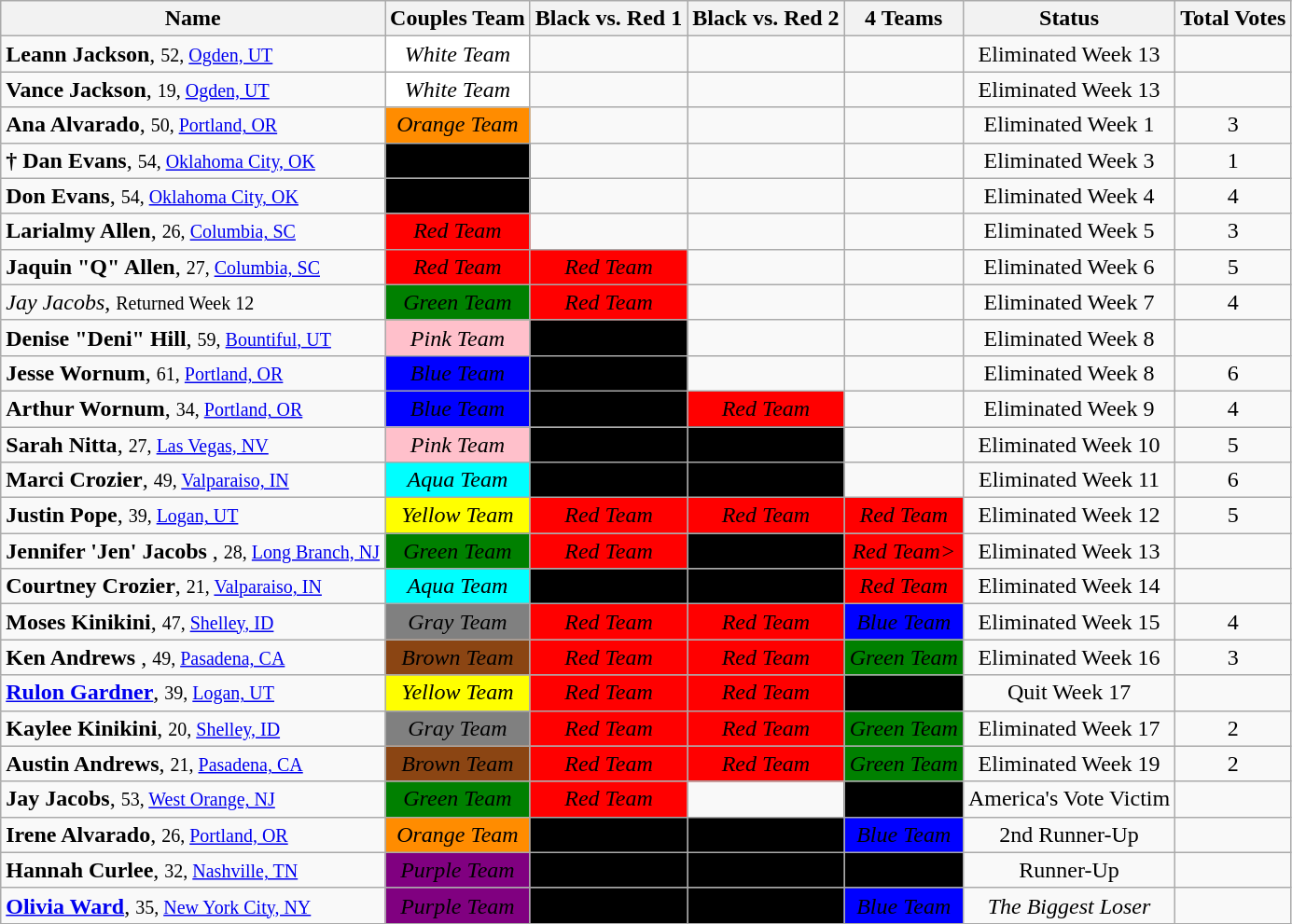<table class="wikitable sortable" style="text-align:center" align="center">
<tr>
<th>Name</th>
<th>Couples Team</th>
<th>Black vs. Red 1</th>
<th>Black vs. Red 2</th>
<th>4 Teams</th>
<th>Status</th>
<th>Total Votes</th>
</tr>
<tr>
<td align="left"><strong>Leann Jackson</strong>, <small>52, <a href='#'>Ogden, UT</a></small></td>
<td style="background:white;"><span><em>White Team</em></span></td>
<td></td>
<td></td>
<td></td>
<td>Eliminated Week 13</td>
<td></td>
</tr>
<tr>
<td align="left"><strong>Vance Jackson</strong>, <small>19, <a href='#'>Ogden, UT</a></small></td>
<td style="background:white;"><span><em>White Team</em></span></td>
<td></td>
<td></td>
<td></td>
<td>Eliminated Week 13</td>
<td></td>
</tr>
<tr>
<td align="left"><strong>Ana Alvarado</strong>, <small>50, <a href='#'>Portland, OR</a></small></td>
<td style="background:darkorange;"><span><em>Orange Team</em></span></td>
<td></td>
<td></td>
<td></td>
<td>Eliminated Week 1</td>
<td>3</td>
</tr>
<tr>
<td align="left"><strong>† Dan Evans</strong>, <small>54, <a href='#'>Oklahoma City, OK</a></small></td>
<td style="background:black;"><span><em>Black Team</em></span></td>
<td></td>
<td></td>
<td></td>
<td>Eliminated Week 3</td>
<td>1</td>
</tr>
<tr>
<td align="left"><strong>Don Evans</strong>, <small>54, <a href='#'>Oklahoma City, OK</a></small></td>
<td style="background:black;"><span><em>Black Team</em></span></td>
<td></td>
<td></td>
<td></td>
<td>Eliminated Week 4</td>
<td>4</td>
</tr>
<tr>
<td align="left"><strong>Larialmy Allen</strong>, <small>26, <a href='#'>Columbia, SC</a></small></td>
<td style="background:red;"><span><em>Red Team</em></span></td>
<td></td>
<td></td>
<td></td>
<td>Eliminated Week 5</td>
<td>3</td>
</tr>
<tr>
<td align="left"><strong>Jaquin "Q" Allen</strong>, <small>27, <a href='#'>Columbia, SC</a></small></td>
<td style="background:red;"><span><em>Red Team</em></span></td>
<td style="background:red;"><span><em>Red Team</em></span></td>
<td></td>
<td></td>
<td>Eliminated Week 6</td>
<td>5</td>
</tr>
<tr>
<td align="left"><em>Jay Jacobs</em>, <small>Returned Week 12</small></td>
<td style="background:green;"><span><em>Green Team</em></span></td>
<td style="background:red;"><span><em>Red Team</em></span></td>
<td></td>
<td></td>
<td>Eliminated Week 7</td>
<td>4</td>
</tr>
<tr>
<td align="left"><strong>Denise "Deni" Hill</strong>, <small>59, <a href='#'>Bountiful, UT</a></small></td>
<td style="background:pink;"><span><em>Pink Team</em></span></td>
<td style="background:black;"><span><em>Black Team</em></span></td>
<td></td>
<td></td>
<td>Eliminated Week 8</td>
<td></td>
</tr>
<tr>
<td align="left"><strong>Jesse Wornum</strong>, <small>61, <a href='#'>Portland, OR</a></small></td>
<td style="background:blue;"><span><em>Blue Team</em></span></td>
<td style="background:black;"><span><em>Black Team</em></span></td>
<td></td>
<td></td>
<td>Eliminated Week 8</td>
<td>6</td>
</tr>
<tr>
<td align="left"><strong>Arthur Wornum</strong>, <small>34, <a href='#'>Portland, OR</a></small></td>
<td style="background:blue;"><span><em>Blue Team</em></span></td>
<td style="background:black;"><span><em>Black Team</em></span></td>
<td style="background:red;"><span><em>Red Team</em></span></td>
<td></td>
<td>Eliminated Week 9</td>
<td>4</td>
</tr>
<tr>
<td align="left"><strong>Sarah Nitta</strong>, <small>27, <a href='#'>Las Vegas, NV</a></small></td>
<td style="background:pink;"><span><em>Pink Team</em></span></td>
<td style="background:black;"><span><em>Black Team</em></span></td>
<td style="background:black;"><span><em>Black Team</em></span></td>
<td></td>
<td>Eliminated Week 10</td>
<td>5</td>
</tr>
<tr>
<td align="left"><strong>Marci Crozier</strong>, <small>49, <a href='#'>Valparaiso, IN</a></small></td>
<td style="background:aqua;"><span><em>Aqua Team</em></span></td>
<td style="background:black;"><span><em>Black Team</em></span></td>
<td style="background:black;"><span><em>Black Team</em></span></td>
<td></td>
<td>Eliminated Week 11</td>
<td>6</td>
</tr>
<tr>
<td align="left"><strong>Justin Pope</strong>, <small>39, <a href='#'>Logan, UT</a></small></td>
<td style="background:yellow;"><span><em>Yellow Team</em></span></td>
<td style="background:red;"><span><em>Red Team</em></span></td>
<td style="background:red;"><span><em>Red Team</em></span></td>
<td style="background:red;"><span><em>Red Team</em></span></td>
<td>Eliminated Week 12</td>
<td>5</td>
</tr>
<tr>
<td align="left"><strong>Jennifer 'Jen' Jacobs </strong>, <small>28, <a href='#'>Long Branch, NJ</a></small></td>
<td style="background:green;"><span><em>Green Team</em></span></td>
<td style="background:red;"><span><em>Red Team</em></span></td>
<td style="background:black;"><span><em>Black Team</em></span></td>
<td style="background:red;"><span><em>Red Team</em></span><em>></em></td>
<td>Eliminated Week 13</td>
<td></td>
</tr>
<tr>
<td align="left"><strong>Courtney Crozier</strong>, <small>21, <a href='#'>Valparaiso, IN</a></small></td>
<td style="background:aqua;"><span><em>Aqua Team</em></span></td>
<td style="background:black;"><span><em>Black Team</em></span></td>
<td style="background:black;"><span><em>Black Team</em></span></td>
<td style="background:red;"><span><em>Red Team</em></span></td>
<td>Eliminated Week 14</td>
<td></td>
</tr>
<tr>
<td align="left"><strong>Moses Kinikini</strong>, <small>47, <a href='#'>Shelley, ID</a></small></td>
<td style="background:gray;"><span><em>Gray Team</em></span></td>
<td style="background:red;"><span><em>Red Team</em></span></td>
<td style="background:red;"><span><em>Red Team</em></span></td>
<td style="background:blue;"><span><em>Blue Team</em></span></td>
<td>Eliminated Week 15</td>
<td>4</td>
</tr>
<tr>
<td align="left"><strong>Ken Andrews </strong>, <small>49, <a href='#'>Pasadena, CA</a></small></td>
<td style="background:saddlebrown;"><span><em>Brown Team</em></span></td>
<td style="background:red;"><span><em>Red Team</em></span></td>
<td style="background:red;"><span><em>Red Team</em></span></td>
<td style="background:green;"><span><em>Green Team</em></span></td>
<td>Eliminated Week 16</td>
<td>3</td>
</tr>
<tr>
<td align="left"><strong><a href='#'>Rulon Gardner</a></strong>, <small>39, <a href='#'>Logan, UT</a></small></td>
<td style="background:yellow;"><span><em>Yellow Team</em></span></td>
<td style="background:red;"><span><em>Red Team</em></span></td>
<td style="background:red;"><span><em>Red Team</em></span></td>
<td style="background:black;"><span><em>Black Team</em></span></td>
<td>Quit Week 17</td>
<td></td>
</tr>
<tr>
<td align="left"><strong>Kaylee Kinikini</strong>, <small>20, <a href='#'>Shelley, ID</a></small></td>
<td style="background:gray;"><span><em>Gray Team</em></span></td>
<td style="background:red;"><span><em>Red Team</em></span></td>
<td style="background:red;"><span><em>Red Team</em></span></td>
<td style="background:green;"><span><em>Green Team</em></span></td>
<td>Eliminated Week 17</td>
<td>2</td>
</tr>
<tr>
<td align="left"><strong>Austin Andrews</strong>, <small>21, <a href='#'>Pasadena, CA</a></small></td>
<td style="background:saddlebrown;"><span><em>Brown Team</em></span></td>
<td style="background:red;"><span><em>Red Team</em></span></td>
<td style="background:red;"><span><em>Red Team</em></span></td>
<td style="background:green;"><span><em>Green Team</em></span></td>
<td>Eliminated Week 19</td>
<td>2</td>
</tr>
<tr>
<td align="left"><strong>Jay Jacobs</strong>, <small>53, <a href='#'>West Orange, NJ</a></small></td>
<td style="background:green;"><span><em>Green Team</em></span></td>
<td style="background:red;"><span><em>Red Team</em></span></td>
<td></td>
<td style="background:black;"><span><em>Black Team</em></span></td>
<td>America's Vote Victim</td>
<td></td>
</tr>
<tr>
<td align="left"><strong>Irene Alvarado</strong>, <small>26, <a href='#'>Portland, OR</a></small></td>
<td style="background:darkorange;"><span><em>Orange Team</em></span></td>
<td style="background:black;"><span><em>Black Team</em></span></td>
<td style="background:black;"><span><em>Black Team</em></span></td>
<td style="background:blue;"><span><em>Blue Team</em></span></td>
<td>2nd Runner-Up</td>
<td></td>
</tr>
<tr>
<td align="left"><strong>Hannah Curlee</strong>, <small>32, <a href='#'>Nashville, TN</a></small></td>
<td style="background:purple;"><span><em>Purple Team</em></span></td>
<td style="background:black;"><span><em>Black Team</em></span></td>
<td style="background:black;"><span><em>Black Team</em></span></td>
<td style="background:black;"><span><em>Black Team</em></span></td>
<td>Runner-Up</td>
<td></td>
</tr>
<tr>
<td align="left"><strong><a href='#'>Olivia Ward</a></strong>, <small>35, <a href='#'>New York City, NY</a></small></td>
<td style="background:purple;"><span><em>Purple Team</em></span></td>
<td style="background:black;"><span><em>Black Team</em></span></td>
<td style="background:black;"><span><em>Black Team</em></span></td>
<td style="background:blue;"><span><em>Blue Team</em></span></td>
<td><em>The Biggest Loser</em></td>
<td></td>
</tr>
</table>
